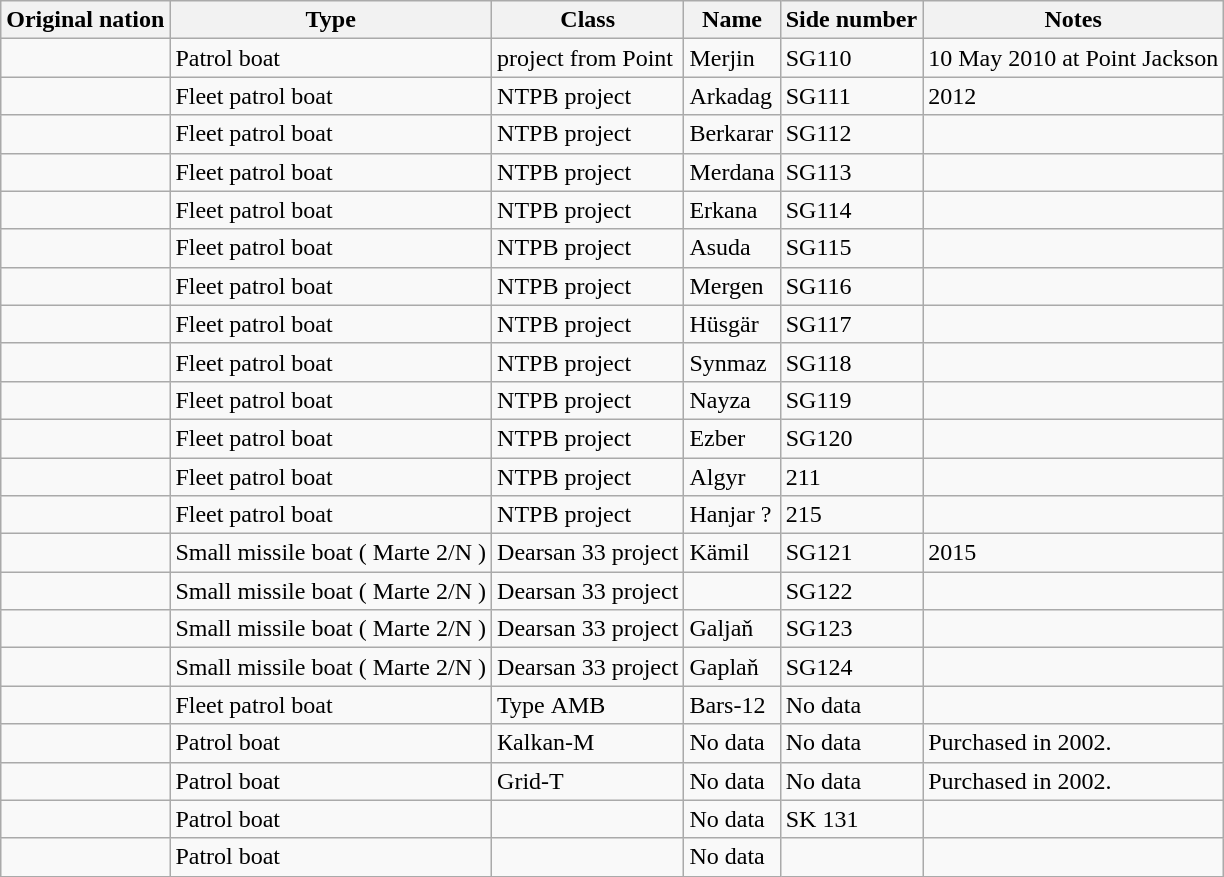<table class="wikitable" border="1">
<tr>
<th>Original nation</th>
<th>Type</th>
<th>Class</th>
<th>Name</th>
<th>Side number</th>
<th>Notes</th>
</tr>
<tr>
<td></td>
<td>Patrol boat</td>
<td>project from Point</td>
<td>Merjin</td>
<td>SG110</td>
<td>10 May 2010 at Point Jackson</td>
</tr>
<tr>
<td><br></td>
<td>Fleet patrol boat</td>
<td>NTPB project</td>
<td>Arkadag</td>
<td>SG111</td>
<td>2012</td>
</tr>
<tr>
<td><br></td>
<td>Fleet patrol boat</td>
<td>NTPB project</td>
<td>Berkarar</td>
<td>SG112</td>
<td></td>
</tr>
<tr>
<td><br></td>
<td>Fleet patrol boat</td>
<td>NTPB project</td>
<td>Merdana</td>
<td>SG113</td>
<td></td>
</tr>
<tr>
<td><br></td>
<td>Fleet patrol boat</td>
<td>NTPB project</td>
<td>Erkana</td>
<td>SG114</td>
<td></td>
</tr>
<tr>
<td><br></td>
<td>Fleet patrol boat</td>
<td>NTPB project</td>
<td>Asuda</td>
<td>SG115</td>
<td></td>
</tr>
<tr>
<td><br></td>
<td>Fleet patrol boat</td>
<td>NTPB project</td>
<td>Mergen</td>
<td>SG116</td>
<td></td>
</tr>
<tr>
<td><br></td>
<td>Fleet patrol boat</td>
<td>NTPB project</td>
<td>Hüsgär</td>
<td>SG117</td>
<td></td>
</tr>
<tr>
<td><br></td>
<td>Fleet patrol boat</td>
<td>NTPB project</td>
<td>Synmaz</td>
<td>SG118</td>
<td></td>
</tr>
<tr>
<td><br></td>
<td>Fleet patrol boat</td>
<td>NTPB project</td>
<td>Nayza</td>
<td>SG119</td>
<td></td>
</tr>
<tr>
<td><br></td>
<td>Fleet patrol boat</td>
<td>NTPB project</td>
<td>Ezber</td>
<td>SG120</td>
<td></td>
</tr>
<tr>
<td><br></td>
<td>Fleet patrol boat</td>
<td>NTPB project</td>
<td>Algyr</td>
<td>211</td>
<td></td>
</tr>
<tr>
<td><br></td>
<td>Fleet patrol boat</td>
<td>NTPB project</td>
<td>Hanjar ?</td>
<td>215</td>
<td></td>
</tr>
<tr>
<td><br></td>
<td>Small missile boat ( Marte 2/N )</td>
<td>Dearsan 33 project</td>
<td>Kämil</td>
<td>SG121</td>
<td>2015</td>
</tr>
<tr>
<td><br></td>
<td>Small missile boat ( Marte 2/N )</td>
<td>Dearsan 33 project</td>
<td><unknown></td>
<td>SG122</td>
<td></td>
</tr>
<tr>
<td><br></td>
<td>Small missile boat ( Marte 2/N )</td>
<td>Dearsan 33 project</td>
<td>Galjaň</td>
<td>SG123</td>
<td></td>
</tr>
<tr>
<td><br></td>
<td>Small missile boat ( Marte 2/N )</td>
<td>Dearsan 33 project</td>
<td>Gaplaň</td>
<td>SG124</td>
<td></td>
</tr>
<tr>
<td></td>
<td>Fleet patrol boat</td>
<td>Type АМВ</td>
<td>Bars-12</td>
<td>No data</td>
<td></td>
</tr>
<tr>
<td></td>
<td>Patrol boat</td>
<td>Кalkan-М</td>
<td>No data</td>
<td>No data</td>
<td>Purchased in 2002.</td>
</tr>
<tr>
<td></td>
<td>Patrol boat</td>
<td>Grid-T</td>
<td>No data</td>
<td>No data</td>
<td>Purchased in 2002.</td>
</tr>
<tr>
<td></td>
<td>Patrol boat</td>
<td></td>
<td>No data</td>
<td>SK 131</td>
<td></td>
</tr>
<tr>
<td></td>
<td>Patrol boat</td>
<td></td>
<td>No data</td>
<td></td>
<td></td>
</tr>
</table>
